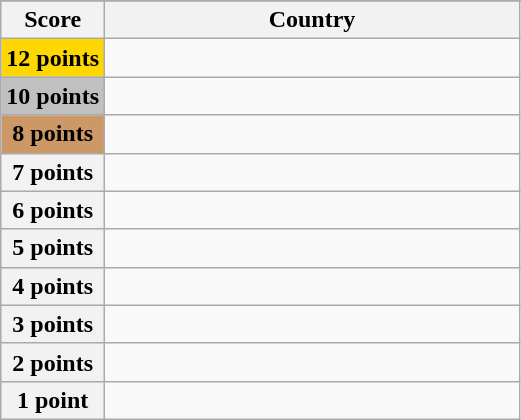<table class="wikitable">
<tr>
</tr>
<tr>
<th scope="col" width="20%">Score</th>
<th scope="col">Country</th>
</tr>
<tr>
<th scope="row" style="background:gold">12 points</th>
<td></td>
</tr>
<tr>
<th scope="row" style="background:silver">10 points</th>
<td></td>
</tr>
<tr>
<th scope="row" style="background:#CC9966">8 points</th>
<td></td>
</tr>
<tr>
<th scope="row">7 points</th>
<td></td>
</tr>
<tr>
<th scope="row">6 points</th>
<td></td>
</tr>
<tr>
<th scope="row">5 points</th>
<td></td>
</tr>
<tr>
<th scope="row">4 points</th>
<td></td>
</tr>
<tr>
<th scope="row">3 points</th>
<td></td>
</tr>
<tr>
<th scope="row">2 points</th>
<td></td>
</tr>
<tr>
<th scope="row">1 point</th>
<td></td>
</tr>
</table>
